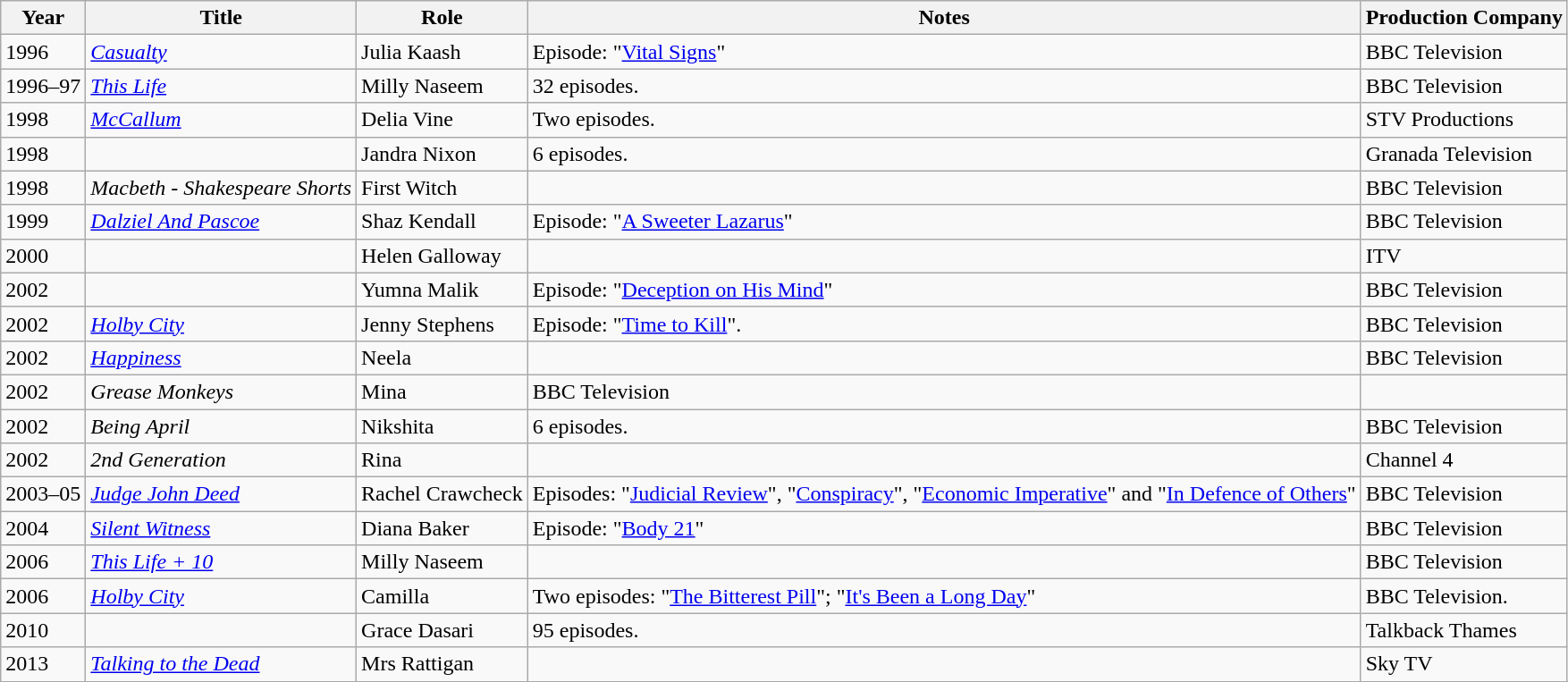<table class="wikitable sortable">
<tr>
<th>Year</th>
<th>Title</th>
<th>Role</th>
<th class=unsortable>Notes</th>
<th>Production Company</th>
</tr>
<tr>
<td>1996</td>
<td><em><a href='#'>Casualty</a></em></td>
<td>Julia Kaash</td>
<td>Episode: "<a href='#'>Vital Signs</a>"</td>
<td>BBC Television</td>
</tr>
<tr>
<td>1996–97</td>
<td><em><a href='#'>This Life</a></em></td>
<td>Milly Naseem</td>
<td>32 episodes.</td>
<td>BBC Television</td>
</tr>
<tr>
<td>1998</td>
<td><em><a href='#'>McCallum</a></em></td>
<td>Delia Vine</td>
<td>Two episodes.</td>
<td>STV Productions</td>
</tr>
<tr>
<td>1998</td>
<td><em></em></td>
<td>Jandra Nixon</td>
<td>6 episodes.</td>
<td>Granada Television</td>
</tr>
<tr>
<td>1998</td>
<td><em>Macbeth - Shakespeare Shorts</em></td>
<td>First Witch</td>
<td></td>
<td>BBC Television</td>
</tr>
<tr>
<td>1999</td>
<td><em><a href='#'>Dalziel And Pascoe</a></em></td>
<td>Shaz Kendall</td>
<td>Episode: "<a href='#'>A Sweeter Lazarus</a>"</td>
<td>BBC Television</td>
</tr>
<tr>
<td>2000</td>
<td><em></em></td>
<td>Helen Galloway</td>
<td></td>
<td>ITV</td>
</tr>
<tr>
<td>2002</td>
<td><em></em></td>
<td>Yumna Malik</td>
<td>Episode: "<a href='#'>Deception on His Mind</a>"</td>
<td>BBC Television</td>
</tr>
<tr>
<td>2002</td>
<td><em><a href='#'>Holby City</a></em></td>
<td>Jenny Stephens</td>
<td>Episode: "<a href='#'>Time to Kill</a>".</td>
<td>BBC Television</td>
</tr>
<tr>
<td>2002</td>
<td><em><a href='#'>Happiness</a></em></td>
<td>Neela</td>
<td></td>
<td>BBC Television</td>
</tr>
<tr>
<td>2002</td>
<td><em>Grease Monkeys</em></td>
<td>Mina</td>
<td>BBC Television</td>
</tr>
<tr>
<td>2002</td>
<td><em>Being April</em></td>
<td>Nikshita</td>
<td>6 episodes.</td>
<td>BBC Television</td>
</tr>
<tr>
<td>2002</td>
<td><em>2nd Generation</em></td>
<td>Rina</td>
<td></td>
<td>Channel 4</td>
</tr>
<tr>
<td>2003–05</td>
<td><em><a href='#'>Judge John Deed</a></em></td>
<td>Rachel Crawcheck</td>
<td>Episodes: "<a href='#'>Judicial Review</a>", "<a href='#'>Conspiracy</a>", "<a href='#'>Economic Imperative</a>" and "<a href='#'>In Defence of Others</a>"</td>
<td>BBC Television</td>
</tr>
<tr>
<td>2004</td>
<td><em><a href='#'>Silent Witness</a></em></td>
<td>Diana Baker</td>
<td>Episode: "<a href='#'>Body 21</a>"</td>
<td>BBC Television</td>
</tr>
<tr>
<td>2006</td>
<td><em><a href='#'>This Life + 10</a></em></td>
<td>Milly Naseem</td>
<td></td>
<td>BBC Television</td>
</tr>
<tr>
<td>2006</td>
<td><em><a href='#'>Holby City</a></em></td>
<td>Camilla</td>
<td>Two episodes: "<a href='#'>The Bitterest Pill</a>"; "<a href='#'>It's Been a Long Day</a>"</td>
<td>BBC Television.</td>
</tr>
<tr>
<td>2010</td>
<td><em></em></td>
<td>Grace Dasari</td>
<td>95 episodes.</td>
<td>Talkback Thames</td>
</tr>
<tr>
<td>2013</td>
<td><em><a href='#'>Talking to the Dead</a></em></td>
<td>Mrs Rattigan</td>
<td></td>
<td>Sky TV</td>
</tr>
<tr>
</tr>
</table>
